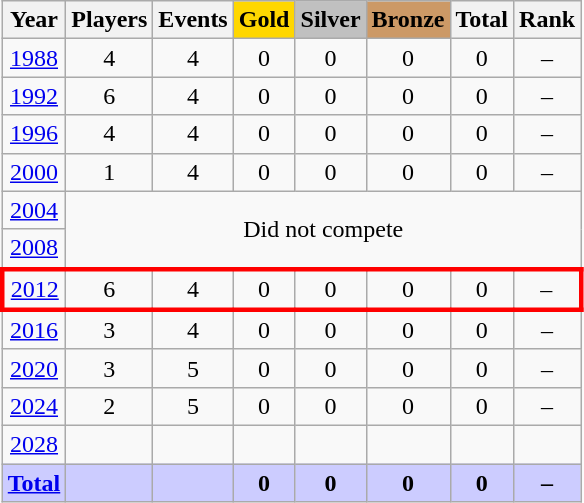<table class="wikitable sortable collapsible collapsed">
<tr>
<th>Year</th>
<th>Players</th>
<th>Events</th>
<th style="text-align:center; background-color:gold;"><strong>Gold</strong></th>
<th style="text-align:center; background-color:silver;"><strong>Silver</strong></th>
<th style="text-align:center; background-color:#c96;"><strong>Bronze</strong></th>
<th>Total</th>
<th>Rank</th>
</tr>
<tr style="text-align:center">
<td><a href='#'>1988</a></td>
<td>4</td>
<td>4</td>
<td>0</td>
<td>0</td>
<td>0</td>
<td>0</td>
<td>–</td>
</tr>
<tr style="text-align:center">
<td><a href='#'>1992</a></td>
<td>6</td>
<td>4</td>
<td>0</td>
<td>0</td>
<td>0</td>
<td>0</td>
<td>–</td>
</tr>
<tr style="text-align:center">
<td><a href='#'>1996</a></td>
<td>4</td>
<td>4</td>
<td>0</td>
<td>0</td>
<td>0</td>
<td>0</td>
<td>–</td>
</tr>
<tr style="text-align:center">
<td><a href='#'>2000</a></td>
<td>1</td>
<td>4</td>
<td>0</td>
<td>0</td>
<td>0</td>
<td>0</td>
<td>–</td>
</tr>
<tr style="text-align:center">
<td><a href='#'>2004</a></td>
<td colspan=7 rowspan=2>Did not compete</td>
</tr>
<tr style="text-align:center">
<td><a href='#'>2008</a></td>
</tr>
<tr style="text-align:center;border: 3px solid red">
<td><a href='#'>2012</a></td>
<td>6</td>
<td>4</td>
<td>0</td>
<td>0</td>
<td>0</td>
<td>0</td>
<td>–</td>
</tr>
<tr style="text-align:center">
<td><a href='#'>2016</a></td>
<td>3</td>
<td>4</td>
<td>0</td>
<td>0</td>
<td>0</td>
<td>0</td>
<td>–</td>
</tr>
<tr style="text-align:center">
<td><a href='#'>2020</a></td>
<td>3</td>
<td>5</td>
<td>0</td>
<td>0</td>
<td>0</td>
<td>0</td>
<td>–</td>
</tr>
<tr style="text-align:center">
<td><a href='#'>2024</a></td>
<td>2</td>
<td>5</td>
<td>0</td>
<td>0</td>
<td>0</td>
<td>0</td>
<td>–</td>
</tr>
<tr style="text-align:center">
<td><a href='#'>2028</a></td>
<td></td>
<td></td>
<td></td>
<td></td>
<td></td>
<td></td>
<td></td>
</tr>
<tr style="text-align:center; background-color:#ccf;">
<td><strong><a href='#'>Total</a></strong></td>
<td></td>
<td></td>
<td><strong>0</strong></td>
<td><strong>0</strong></td>
<td><strong>0</strong></td>
<td><strong>0</strong></td>
<td><strong>–</strong></td>
</tr>
</table>
